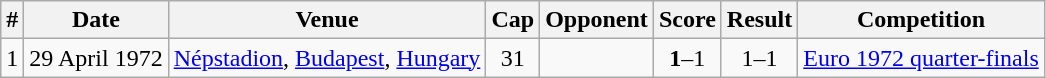<table class="wikitable sortable">
<tr>
<th>#</th>
<th>Date</th>
<th>Venue</th>
<th>Cap</th>
<th>Opponent</th>
<th>Score</th>
<th>Result</th>
<th>Competition</th>
</tr>
<tr>
<td>1</td>
<td>29 April 1972</td>
<td><a href='#'>Népstadion</a>, <a href='#'>Budapest</a>, <a href='#'>Hungary</a></td>
<td align=center>31</td>
<td></td>
<td align=center><strong>1</strong>–1</td>
<td align=center>1–1</td>
<td><a href='#'>Euro 1972 quarter-finals</a></td>
</tr>
</table>
